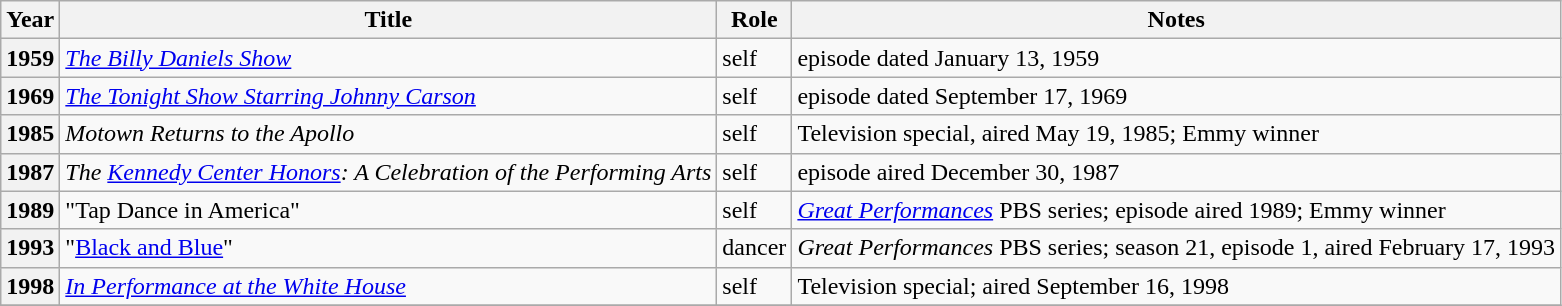<table class="wikitable plainrowheaders sortable">
<tr>
<th scope="col">Year</th>
<th scope="col">Title</th>
<th scope="col">Role</th>
<th scope="col" class="unsortable">Notes</th>
</tr>
<tr>
<th scope="row">1959</th>
<td><em><a href='#'>The Billy Daniels Show</a></em></td>
<td>self</td>
<td>episode dated January 13, 1959</td>
</tr>
<tr>
<th scope="row">1969</th>
<td><em><a href='#'>The Tonight Show Starring Johnny Carson</a></em></td>
<td>self</td>
<td>episode dated September 17, 1969</td>
</tr>
<tr>
<th scope="row">1985</th>
<td><em>Motown Returns to the Apollo</em></td>
<td>self</td>
<td>Television special, aired May 19, 1985; Emmy winner</td>
</tr>
<tr>
<th scope="row">1987</th>
<td><em>The <a href='#'>Kennedy Center Honors</a>: A Celebration of the Performing Arts</em></td>
<td>self</td>
<td>episode aired December 30, 1987</td>
</tr>
<tr>
<th scope="row">1989</th>
<td>"Tap Dance in America"</td>
<td>self</td>
<td><em><a href='#'>Great Performances</a></em> PBS series; episode aired 1989; Emmy winner</td>
</tr>
<tr>
<th scope="row">1993</th>
<td>"<a href='#'>Black and Blue</a>"</td>
<td>dancer</td>
<td><em>Great Performances</em> PBS series; season 21, episode 1, aired February 17, 1993</td>
</tr>
<tr>
<th scope="row">1998</th>
<td><em><a href='#'>In Performance at the White House</a></em></td>
<td>self</td>
<td>Television special; aired September 16, 1998</td>
</tr>
<tr>
</tr>
</table>
